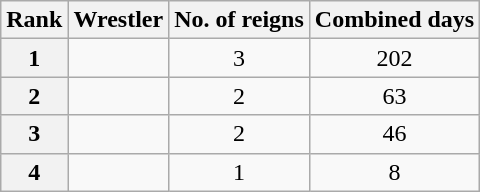<table class="wikitable sortable" style="text-align: center">
<tr>
<th>Rank</th>
<th>Wrestler</th>
<th>No. of reigns</th>
<th>Combined days</th>
</tr>
<tr>
<th scope=row>1</th>
<td></td>
<td>3</td>
<td>202</td>
</tr>
<tr>
<th scope=row>2</th>
<td></td>
<td>2</td>
<td>63</td>
</tr>
<tr>
<th scope=row>3</th>
<td></td>
<td>2</td>
<td>46</td>
</tr>
<tr>
<th scope=row>4</th>
<td></td>
<td>1</td>
<td>8</td>
</tr>
</table>
